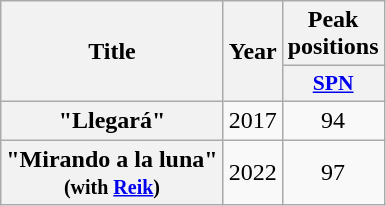<table class="wikitable plainrowheaders" style="text-align:center">
<tr>
<th scope="col" rowspan="2">Title</th>
<th scope="col" rowspan="2">Year</th>
<th scope="col" colspan="1">Peak positions</th>
</tr>
<tr>
<th scope="col" style="width:3em;font-size:90%;"><a href='#'>SPN</a><br></th>
</tr>
<tr>
<th scope="row">"Llegará"</th>
<td>2017</td>
<td>94</td>
</tr>
<tr>
<th scope="row">"Mirando a la luna"<br><small>(with <a href='#'>Reik</a>)</small></th>
<td>2022</td>
<td>97</td>
</tr>
</table>
